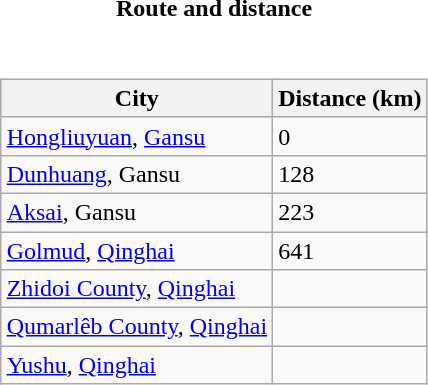<table style="font-size:100%;">
<tr>
<td width="33%" align="center"><strong>Route and distance</strong></td>
</tr>
<tr valign="top">
<td><br><table class="wikitable sortable" style="margin-left:auto;margin-right:auto">
<tr bgcolor="#ececec">
<th>City</th>
<th>Distance (km)</th>
</tr>
<tr>
<td><a href='#'>Hongliuyuan</a>, <a href='#'>Gansu</a></td>
<td>0</td>
</tr>
<tr>
<td><a href='#'>Dunhuang</a>, Gansu</td>
<td>128</td>
</tr>
<tr>
<td><a href='#'>Aksai</a>, Gansu</td>
<td>223</td>
</tr>
<tr>
<td><a href='#'>Golmud</a>, <a href='#'>Qinghai</a></td>
<td>641</td>
</tr>
<tr>
<td><a href='#'>Zhidoi County</a>, <a href='#'>Qinghai</a></td>
<td></td>
</tr>
<tr>
<td><a href='#'>Qumarlêb County</a>, <a href='#'>Qinghai</a></td>
<td></td>
</tr>
<tr>
<td><a href='#'>Yushu</a>, <a href='#'>Qinghai</a></td>
<td></td>
</tr>
</table>
</td>
</tr>
</table>
